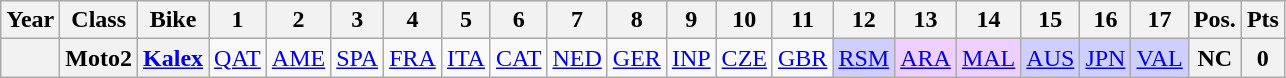<table class="wikitable" style="text-align:center">
<tr>
<th>Year</th>
<th>Class</th>
<th>Bike</th>
<th>1</th>
<th>2</th>
<th>3</th>
<th>4</th>
<th>5</th>
<th>6</th>
<th>7</th>
<th>8</th>
<th>9</th>
<th>10</th>
<th>11</th>
<th>12</th>
<th>13</th>
<th>14</th>
<th>15</th>
<th>16</th>
<th>17</th>
<th>Pos.</th>
<th>Pts</th>
</tr>
<tr>
<th></th>
<th>Moto2</th>
<th><a href='#'>Kalex</a></th>
<td><a href='#'>QAT</a></td>
<td><a href='#'>AME</a></td>
<td><a href='#'>SPA</a></td>
<td><a href='#'>FRA</a></td>
<td><a href='#'>ITA</a></td>
<td><a href='#'>CAT</a></td>
<td><a href='#'>NED</a></td>
<td><a href='#'>GER</a></td>
<td><a href='#'>INP</a></td>
<td><a href='#'>CZE</a></td>
<td><a href='#'>GBR</a></td>
<td style="background:#cfcfff;"><a href='#'>RSM</a><br></td>
<td style="background:#efcfff;"><a href='#'>ARA</a><br></td>
<td style="background:#efcfff;"><a href='#'>MAL</a><br></td>
<td style="background:#cfcfff;"><a href='#'>AUS</a><br></td>
<td style="background:#cfcfff;"><a href='#'>JPN</a><br></td>
<td style="background:#cfcfff;"><a href='#'>VAL</a><br></td>
<th>NC</th>
<th>0</th>
</tr>
</table>
